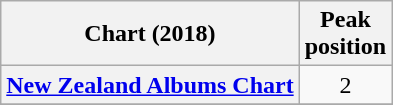<table class="wikitable sortable plainrowheaders">
<tr>
<th scope="col">Chart (2018)</th>
<th scope="col">Peak<br>position</th>
</tr>
<tr>
<th scope="row"><a href='#'>New Zealand Albums Chart</a></th>
<td style="text-align:center;">2</td>
</tr>
<tr>
</tr>
</table>
